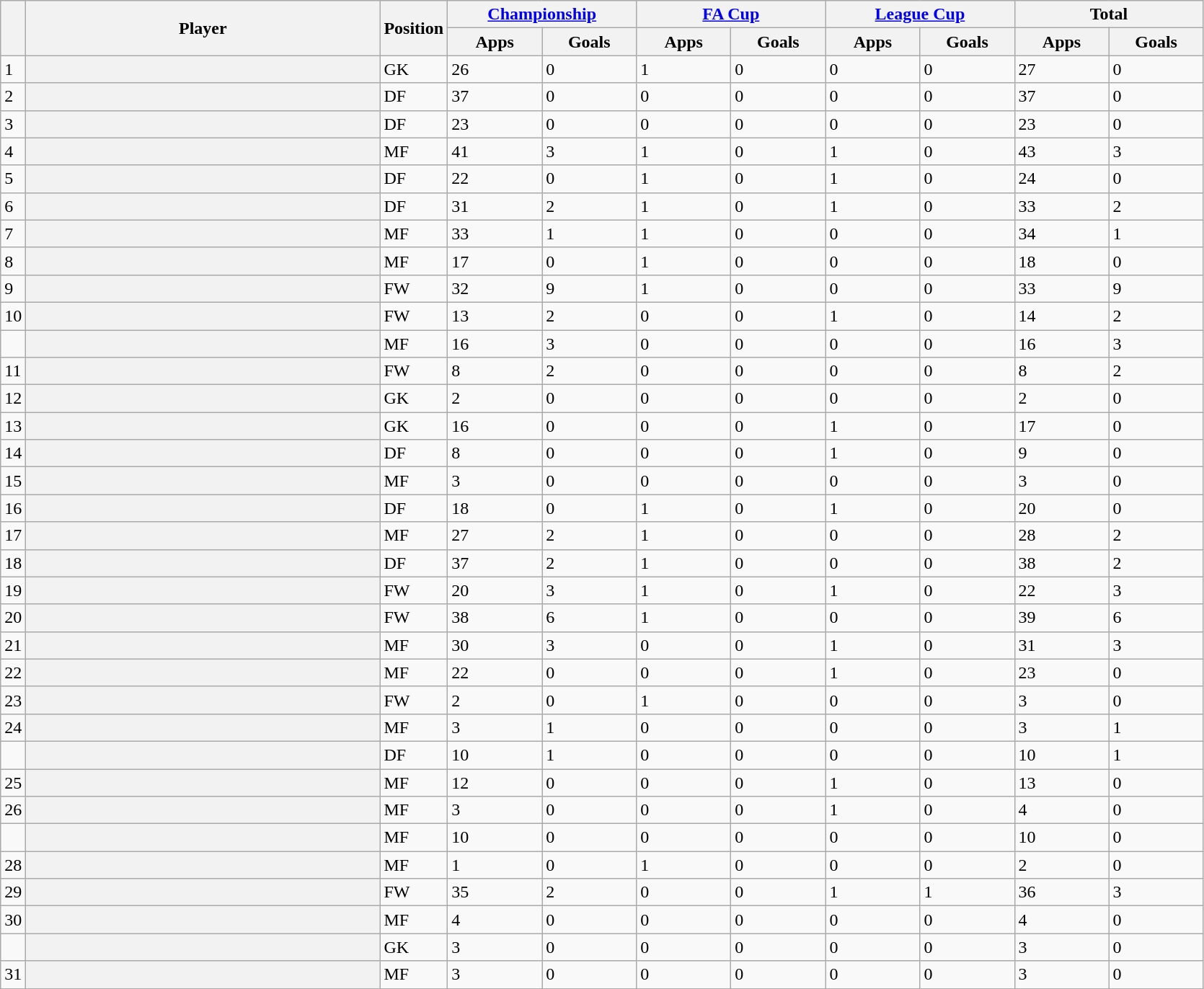<table class="wikitable plainrowheaders sortable">
<tr>
<th rowspan=2></th>
<th rowspan=2 style="width:20em"scope=col>Player</th>
<th rowspan=2>Position</th>
<th colspan=2 style="width:10em"scope=col><a href='#'>Championship</a></th>
<th colspan=2 style="width:10em"scope=col><a href='#'>FA Cup</a></th>
<th colspan=2 style="width:10em"scope=col><a href='#'>League Cup</a></th>
<th colspan=2 style="width:10em"scope=col>Total</th>
</tr>
<tr>
<th style="width:5em">Apps</th>
<th style="width:5em">Goals</th>
<th style="width:5em">Apps</th>
<th style="width:5em">Goals</th>
<th style="width:5em">Apps</th>
<th style="width:5em">Goals</th>
<th style="width:5em">Apps</th>
<th style="width:5em">Goals</th>
</tr>
<tr>
<td>1</td>
<th scope=row></th>
<td>GK</td>
<td>26</td>
<td>0</td>
<td>1</td>
<td>0</td>
<td>0</td>
<td>0</td>
<td>27</td>
<td>0</td>
</tr>
<tr>
<td>2</td>
<th scope=row></th>
<td>DF</td>
<td>37</td>
<td>0</td>
<td>0</td>
<td>0</td>
<td>0</td>
<td>0</td>
<td>37</td>
<td>0</td>
</tr>
<tr>
<td>3</td>
<th scope=row></th>
<td>DF</td>
<td>23</td>
<td>0</td>
<td>0</td>
<td>0</td>
<td>0</td>
<td>0</td>
<td>23</td>
<td>0</td>
</tr>
<tr>
<td>4</td>
<th scope=row></th>
<td>MF</td>
<td>41</td>
<td>3</td>
<td>1</td>
<td>0</td>
<td>1</td>
<td>0</td>
<td>43</td>
<td>3</td>
</tr>
<tr>
<td>5</td>
<th scope=row></th>
<td>DF</td>
<td>22</td>
<td>0</td>
<td>1</td>
<td>0</td>
<td>1</td>
<td>0</td>
<td>24</td>
<td>0</td>
</tr>
<tr>
<td>6</td>
<th scope=row></th>
<td>DF</td>
<td>31</td>
<td>2</td>
<td>1</td>
<td>0</td>
<td>1</td>
<td>0</td>
<td>33</td>
<td>2</td>
</tr>
<tr>
<td>7</td>
<th scope=row></th>
<td>MF</td>
<td>33</td>
<td>1</td>
<td>1</td>
<td>0</td>
<td>0</td>
<td>0</td>
<td>34</td>
<td>1</td>
</tr>
<tr>
<td>8</td>
<th scope=row></th>
<td>MF</td>
<td>17</td>
<td>0</td>
<td>1</td>
<td>0</td>
<td>0</td>
<td>0</td>
<td>18</td>
<td>0</td>
</tr>
<tr>
<td>9</td>
<th scope=row></th>
<td>FW</td>
<td>32</td>
<td>9</td>
<td>1</td>
<td>0</td>
<td>0</td>
<td>0</td>
<td>33</td>
<td>9</td>
</tr>
<tr>
<td>10</td>
<th scope=row></th>
<td>FW</td>
<td>13</td>
<td>2</td>
<td>0</td>
<td>0</td>
<td>1</td>
<td>0</td>
<td>14</td>
<td>2</td>
</tr>
<tr>
<td></td>
<th scope=row></th>
<td>MF</td>
<td>16</td>
<td>3</td>
<td>0</td>
<td>0</td>
<td>0</td>
<td>0</td>
<td>16</td>
<td>3</td>
</tr>
<tr>
<td>11</td>
<th scope=row></th>
<td>FW</td>
<td>8</td>
<td>2</td>
<td>0</td>
<td>0</td>
<td>0</td>
<td>0</td>
<td>8</td>
<td>2</td>
</tr>
<tr>
<td>12</td>
<th scope=row></th>
<td>GK</td>
<td>2</td>
<td>0</td>
<td>0</td>
<td>0</td>
<td>0</td>
<td>0</td>
<td>2</td>
<td>0</td>
</tr>
<tr>
<td>13</td>
<th scope=row></th>
<td>GK</td>
<td>16</td>
<td>0</td>
<td>0</td>
<td>0</td>
<td>1</td>
<td>0</td>
<td>17</td>
<td>0</td>
</tr>
<tr>
<td>14</td>
<th scope=row></th>
<td>DF</td>
<td>8</td>
<td>0</td>
<td>0</td>
<td>0</td>
<td>1</td>
<td>0</td>
<td>9</td>
<td>0</td>
</tr>
<tr>
<td>15</td>
<th scope=row></th>
<td>MF</td>
<td>3</td>
<td>0</td>
<td>0</td>
<td>0</td>
<td>0</td>
<td>0</td>
<td>3</td>
<td>0</td>
</tr>
<tr>
<td>16</td>
<th scope=row></th>
<td>DF</td>
<td>18</td>
<td>0</td>
<td>1</td>
<td>0</td>
<td>1</td>
<td>0</td>
<td>20</td>
<td>0</td>
</tr>
<tr>
<td>17</td>
<th scope=row></th>
<td>MF</td>
<td>27</td>
<td>2</td>
<td>1</td>
<td>0</td>
<td>0</td>
<td>0</td>
<td>28</td>
<td>2</td>
</tr>
<tr>
<td>18</td>
<th scope=row></th>
<td>DF</td>
<td>37</td>
<td>2</td>
<td>1</td>
<td>0</td>
<td>0</td>
<td>0</td>
<td>38</td>
<td>2</td>
</tr>
<tr>
<td>19</td>
<th scope=row></th>
<td>FW</td>
<td>20</td>
<td>3</td>
<td>1</td>
<td>0</td>
<td>1</td>
<td>0</td>
<td>22</td>
<td>3</td>
</tr>
<tr>
<td>20</td>
<th scope=row></th>
<td>FW</td>
<td>38</td>
<td>6</td>
<td>1</td>
<td>0</td>
<td>0</td>
<td>0</td>
<td>39</td>
<td>6</td>
</tr>
<tr>
<td>21</td>
<th scope=row></th>
<td>MF</td>
<td>30</td>
<td>3</td>
<td>0</td>
<td>0</td>
<td>1</td>
<td>0</td>
<td>31</td>
<td>3</td>
</tr>
<tr>
<td>22</td>
<th scope=row></th>
<td>MF</td>
<td>22</td>
<td>0</td>
<td>0</td>
<td>0</td>
<td>1</td>
<td>0</td>
<td>23</td>
<td>0</td>
</tr>
<tr>
<td>23</td>
<th scope=row></th>
<td>FW</td>
<td>2</td>
<td>0</td>
<td>1</td>
<td>0</td>
<td>0</td>
<td>0</td>
<td>3</td>
<td>0</td>
</tr>
<tr>
<td>24</td>
<th scope=row></th>
<td>MF</td>
<td>3</td>
<td>1</td>
<td>0</td>
<td>0</td>
<td>0</td>
<td>0</td>
<td>3</td>
<td>1</td>
</tr>
<tr>
<td></td>
<th scope=row></th>
<td>DF</td>
<td>10</td>
<td>1</td>
<td>0</td>
<td>0</td>
<td>0</td>
<td>0</td>
<td>10</td>
<td>1</td>
</tr>
<tr>
<td>25</td>
<th scope=row></th>
<td>MF</td>
<td>12</td>
<td>0</td>
<td>0</td>
<td>0</td>
<td>1</td>
<td>0</td>
<td>13</td>
<td>0</td>
</tr>
<tr>
<td>26</td>
<th scope=row></th>
<td>MF</td>
<td>3</td>
<td>0</td>
<td>0</td>
<td>0</td>
<td>1</td>
<td>0</td>
<td>4</td>
<td>0</td>
</tr>
<tr>
<td></td>
<th scope=row></th>
<td>MF</td>
<td>10</td>
<td>0</td>
<td>0</td>
<td>0</td>
<td>0</td>
<td>0</td>
<td>10</td>
<td>0</td>
</tr>
<tr>
<td>28</td>
<th scope=row></th>
<td>MF</td>
<td>1</td>
<td>0</td>
<td>1</td>
<td>0</td>
<td>0</td>
<td>0</td>
<td>2</td>
<td>0</td>
</tr>
<tr>
<td>29</td>
<th scope=row></th>
<td>FW</td>
<td>35</td>
<td>2</td>
<td>0</td>
<td>0</td>
<td>1</td>
<td>1</td>
<td>36</td>
<td>3</td>
</tr>
<tr>
<td>30</td>
<th scope=row></th>
<td>MF</td>
<td>4</td>
<td>0</td>
<td>0</td>
<td>0</td>
<td>0</td>
<td>0</td>
<td>4</td>
<td>0</td>
</tr>
<tr>
<td></td>
<th scope=row></th>
<td>GK</td>
<td>3</td>
<td>0</td>
<td>0</td>
<td>0</td>
<td>0</td>
<td>0</td>
<td>3</td>
<td>0</td>
</tr>
<tr>
<td>31</td>
<th scope=row></th>
<td>MF</td>
<td>3</td>
<td>0</td>
<td>0</td>
<td>0</td>
<td>0</td>
<td>0</td>
<td>3</td>
<td>0</td>
</tr>
</table>
